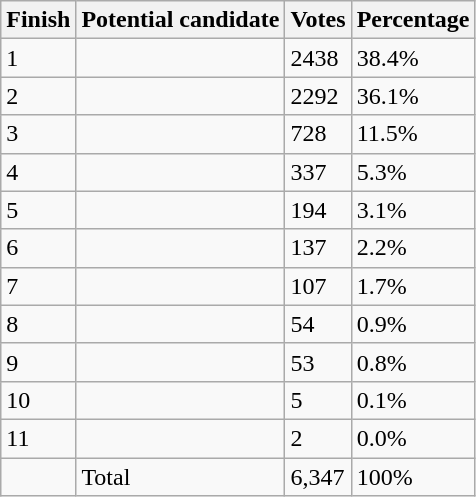<table class="wikitable sortable">
<tr>
<th>Finish</th>
<th>Potential candidate</th>
<th>Votes</th>
<th>Percentage</th>
</tr>
<tr>
<td>1</td>
<td></td>
<td>2438</td>
<td>38.4%</td>
</tr>
<tr>
<td>2</td>
<td></td>
<td>2292</td>
<td>36.1%</td>
</tr>
<tr>
<td>3</td>
<td></td>
<td>728</td>
<td>11.5%</td>
</tr>
<tr>
<td>4</td>
<td></td>
<td>337</td>
<td>5.3%</td>
</tr>
<tr>
<td>5</td>
<td></td>
<td>194</td>
<td>3.1%</td>
</tr>
<tr>
<td>6</td>
<td></td>
<td>137</td>
<td>2.2%</td>
</tr>
<tr>
<td>7</td>
<td></td>
<td>107</td>
<td>1.7%</td>
</tr>
<tr>
<td>8</td>
<td></td>
<td>54</td>
<td>0.9%</td>
</tr>
<tr>
<td>9</td>
<td></td>
<td>53</td>
<td>0.8%</td>
</tr>
<tr>
<td>10</td>
<td></td>
<td>5</td>
<td>0.1%</td>
</tr>
<tr>
<td>11</td>
<td></td>
<td>2</td>
<td>0.0%</td>
</tr>
<tr>
<td></td>
<td>Total</td>
<td>6,347</td>
<td>100%</td>
</tr>
</table>
